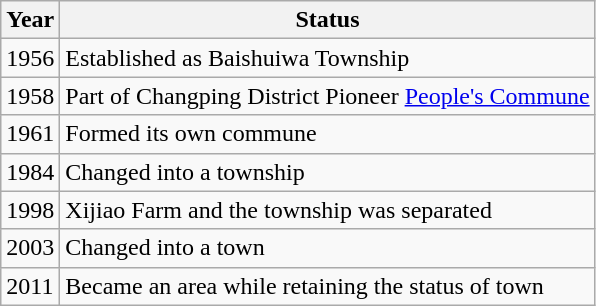<table class="wikitable">
<tr>
<th>Year</th>
<th>Status</th>
</tr>
<tr>
<td>1956</td>
<td>Established as Baishuiwa Township</td>
</tr>
<tr>
<td>1958</td>
<td>Part of Changping District Pioneer <a href='#'>People's Commune</a></td>
</tr>
<tr>
<td>1961</td>
<td>Formed its own commune</td>
</tr>
<tr>
<td>1984</td>
<td>Changed into a township</td>
</tr>
<tr>
<td>1998</td>
<td>Xijiao Farm and the township was separated</td>
</tr>
<tr>
<td>2003</td>
<td>Changed into a town</td>
</tr>
<tr>
<td>2011</td>
<td>Became an area while retaining the status of town</td>
</tr>
</table>
